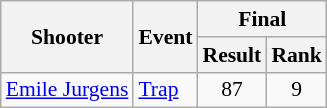<table class=wikitable style="font-size:90%">
<tr>
<th rowspan=2>Shooter</th>
<th rowspan=2>Event</th>
<th colspan=2>Final</th>
</tr>
<tr>
<th>Result</th>
<th>Rank</th>
</tr>
<tr>
<td><a href='#'>Emile Jurgens</a></td>
<td><a href='#'>Trap</a></td>
<td align=center>87</td>
<td align=center>9</td>
</tr>
</table>
